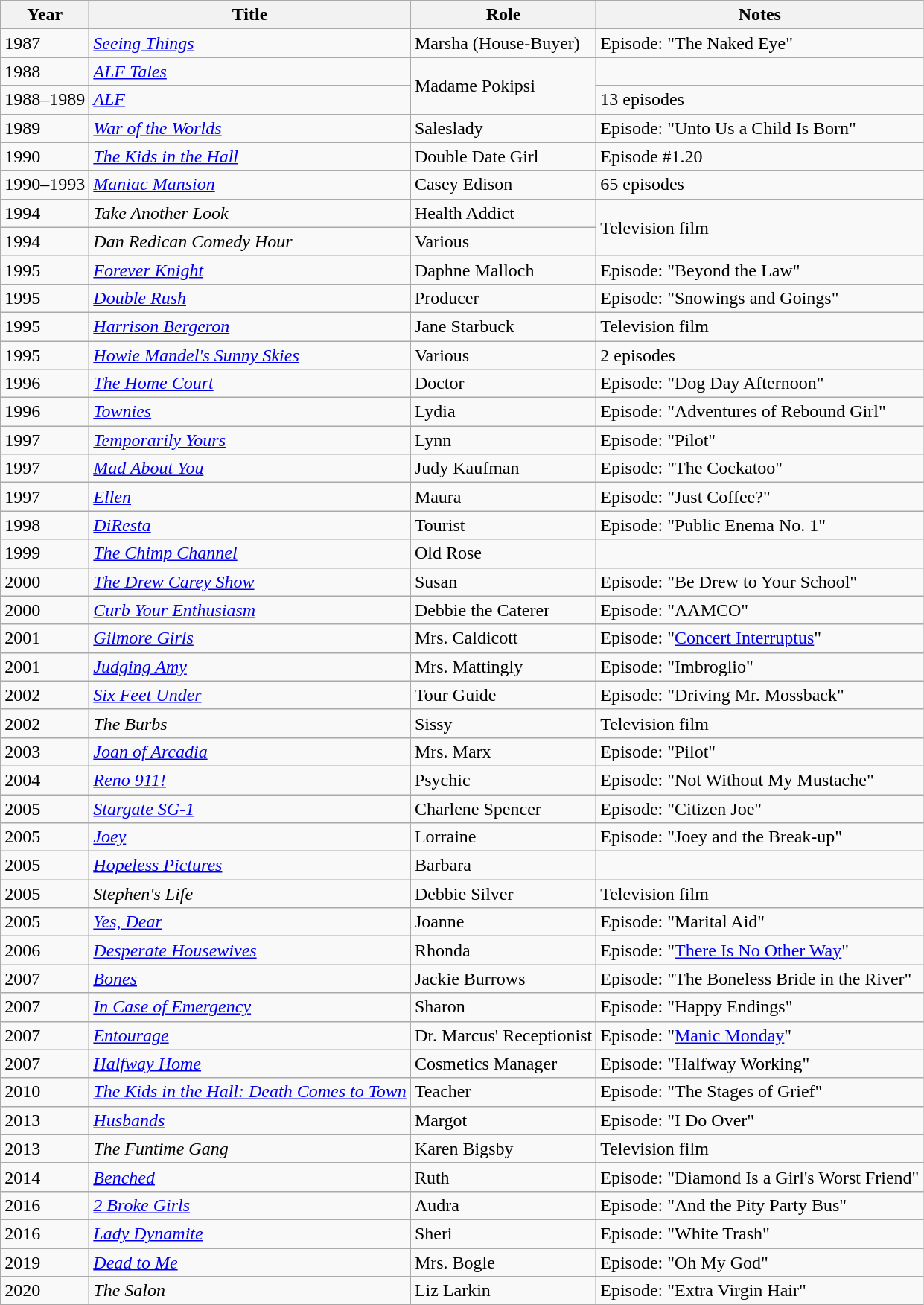<table class="wikitable sortable">
<tr>
<th>Year</th>
<th>Title</th>
<th>Role</th>
<th class="unsortable">Notes</th>
</tr>
<tr>
<td>1987</td>
<td><a href='#'><em>Seeing Things</em></a></td>
<td>Marsha (House-Buyer)</td>
<td>Episode: "The Naked Eye"</td>
</tr>
<tr>
<td>1988</td>
<td><em><a href='#'>ALF Tales</a></em></td>
<td rowspan="2">Madame Pokipsi</td>
<td></td>
</tr>
<tr>
<td>1988–1989</td>
<td><a href='#'><em>ALF</em></a></td>
<td>13 episodes</td>
</tr>
<tr>
<td>1989</td>
<td><a href='#'><em>War of the Worlds</em></a></td>
<td>Saleslady</td>
<td>Episode: "Unto Us a Child Is Born"</td>
</tr>
<tr>
<td>1990</td>
<td data-sort-value="Kids in the Hall, The"><a href='#'><em>The Kids in the Hall</em></a></td>
<td>Double Date Girl</td>
<td>Episode #1.20</td>
</tr>
<tr>
<td>1990–1993</td>
<td><a href='#'><em>Maniac Mansion</em></a></td>
<td>Casey Edison</td>
<td>65 episodes</td>
</tr>
<tr>
<td>1994</td>
<td><em>Take Another Look</em></td>
<td>Health Addict</td>
<td rowspan="2">Television film</td>
</tr>
<tr>
<td>1994</td>
<td><em>Dan Redican Comedy Hour</em></td>
<td>Various</td>
</tr>
<tr>
<td>1995</td>
<td><em><a href='#'>Forever Knight</a></em></td>
<td>Daphne Malloch</td>
<td>Episode: "Beyond the Law"</td>
</tr>
<tr>
<td>1995</td>
<td><em><a href='#'>Double Rush</a></em></td>
<td>Producer</td>
<td>Episode: "Snowings and Goings"</td>
</tr>
<tr>
<td>1995</td>
<td><a href='#'><em>Harrison Bergeron</em></a></td>
<td>Jane Starbuck</td>
<td>Television film</td>
</tr>
<tr>
<td>1995</td>
<td><em><a href='#'>Howie Mandel's Sunny Skies</a></em></td>
<td>Various</td>
<td>2 episodes</td>
</tr>
<tr>
<td>1996</td>
<td data-sort-value="Home Court, The"><em><a href='#'>The Home Court</a></em></td>
<td>Doctor</td>
<td>Episode: "Dog Day Afternoon"</td>
</tr>
<tr>
<td>1996</td>
<td><em><a href='#'>Townies</a></em></td>
<td>Lydia</td>
<td>Episode: "Adventures of Rebound Girl"</td>
</tr>
<tr>
<td>1997</td>
<td><em><a href='#'>Temporarily Yours</a></em></td>
<td>Lynn</td>
<td>Episode: "Pilot"</td>
</tr>
<tr>
<td>1997</td>
<td><em><a href='#'>Mad About You</a></em></td>
<td>Judy Kaufman</td>
<td>Episode: "The Cockatoo"</td>
</tr>
<tr>
<td>1997</td>
<td><a href='#'><em>Ellen</em></a></td>
<td>Maura</td>
<td>Episode: "Just Coffee?"</td>
</tr>
<tr>
<td>1998</td>
<td><em><a href='#'>DiResta</a></em></td>
<td>Tourist</td>
<td>Episode: "Public Enema No. 1"</td>
</tr>
<tr>
<td>1999</td>
<td data-sort-value="Chimp Channel, The"><em><a href='#'>The Chimp Channel</a></em></td>
<td>Old Rose</td>
<td></td>
</tr>
<tr>
<td>2000</td>
<td data-sort-value="Drew Carey Show, The"><em><a href='#'>The Drew Carey Show</a></em></td>
<td>Susan</td>
<td>Episode: "Be Drew to Your School"</td>
</tr>
<tr>
<td>2000</td>
<td><em><a href='#'>Curb Your Enthusiasm</a></em></td>
<td>Debbie the Caterer</td>
<td>Episode: "AAMCO"</td>
</tr>
<tr>
<td>2001</td>
<td><em><a href='#'>Gilmore Girls</a></em></td>
<td>Mrs. Caldicott</td>
<td>Episode: "<a href='#'>Concert Interruptus</a>"</td>
</tr>
<tr>
<td>2001</td>
<td><em><a href='#'>Judging Amy</a></em></td>
<td>Mrs. Mattingly</td>
<td>Episode: "Imbroglio"</td>
</tr>
<tr>
<td>2002</td>
<td><a href='#'><em>Six Feet Under</em></a></td>
<td>Tour Guide</td>
<td>Episode: "Driving Mr. Mossback"</td>
</tr>
<tr>
<td>2002</td>
<td data-sort-value="Burbs, The"><em>The Burbs</em></td>
<td>Sissy</td>
<td>Television film</td>
</tr>
<tr>
<td>2003</td>
<td><em><a href='#'>Joan of Arcadia</a></em></td>
<td>Mrs. Marx</td>
<td>Episode: "Pilot"</td>
</tr>
<tr>
<td>2004</td>
<td><em><a href='#'>Reno 911!</a></em></td>
<td>Psychic</td>
<td>Episode: "Not Without My Mustache"</td>
</tr>
<tr>
<td>2005</td>
<td><em><a href='#'>Stargate SG-1</a></em></td>
<td>Charlene Spencer</td>
<td>Episode: "Citizen Joe"</td>
</tr>
<tr>
<td>2005</td>
<td><a href='#'><em>Joey</em></a></td>
<td>Lorraine</td>
<td>Episode: "Joey and the Break-up"</td>
</tr>
<tr>
<td>2005</td>
<td><em><a href='#'>Hopeless Pictures</a></em></td>
<td>Barbara</td>
<td></td>
</tr>
<tr>
<td>2005</td>
<td><em>Stephen's Life</em></td>
<td>Debbie Silver</td>
<td>Television film</td>
</tr>
<tr>
<td>2005</td>
<td><em><a href='#'>Yes, Dear</a></em></td>
<td>Joanne</td>
<td>Episode: "Marital Aid"</td>
</tr>
<tr>
<td>2006</td>
<td><em><a href='#'>Desperate Housewives</a></em></td>
<td>Rhonda</td>
<td>Episode: "<a href='#'>There Is No Other Way</a>"</td>
</tr>
<tr>
<td>2007</td>
<td><a href='#'><em>Bones</em></a></td>
<td>Jackie Burrows</td>
<td>Episode: "The Boneless Bride in the River"</td>
</tr>
<tr>
<td>2007</td>
<td><a href='#'><em>In Case of Emergency</em></a></td>
<td>Sharon</td>
<td>Episode: "Happy Endings"</td>
</tr>
<tr>
<td>2007</td>
<td><a href='#'><em>Entourage</em></a></td>
<td>Dr. Marcus' Receptionist</td>
<td>Episode: "<a href='#'>Manic Monday</a>"</td>
</tr>
<tr>
<td>2007</td>
<td><a href='#'><em>Halfway Home</em></a></td>
<td>Cosmetics Manager</td>
<td>Episode: "Halfway Working"</td>
</tr>
<tr>
<td>2010</td>
<td data-sort-value="Kids in the Hall: Death Comes to Town, The"><em><a href='#'>The Kids in the Hall: Death Comes to Town</a></em></td>
<td>Teacher</td>
<td>Episode: "The Stages of Grief"</td>
</tr>
<tr>
<td>2013</td>
<td><a href='#'><em>Husbands</em></a></td>
<td>Margot</td>
<td>Episode: "I Do Over"</td>
</tr>
<tr>
<td>2013</td>
<td data-sort-value="Funtime Gang, The"><em>The Funtime Gang</em></td>
<td>Karen Bigsby</td>
<td>Television film</td>
</tr>
<tr>
<td>2014</td>
<td><a href='#'><em>Benched</em></a></td>
<td>Ruth</td>
<td>Episode: "Diamond Is a Girl's Worst Friend"</td>
</tr>
<tr>
<td>2016</td>
<td><em><a href='#'>2 Broke Girls</a></em></td>
<td>Audra</td>
<td>Episode: "And the Pity Party Bus"</td>
</tr>
<tr>
<td>2016</td>
<td><em><a href='#'>Lady Dynamite</a></em></td>
<td>Sheri</td>
<td>Episode: "White Trash"</td>
</tr>
<tr>
<td>2019</td>
<td><a href='#'><em>Dead to Me</em></a></td>
<td>Mrs. Bogle</td>
<td>Episode: "Oh My God"</td>
</tr>
<tr>
<td>2020</td>
<td data-sort-value="Salon, The"><em>The Salon</em></td>
<td>Liz Larkin</td>
<td>Episode: "Extra Virgin Hair"</td>
</tr>
</table>
